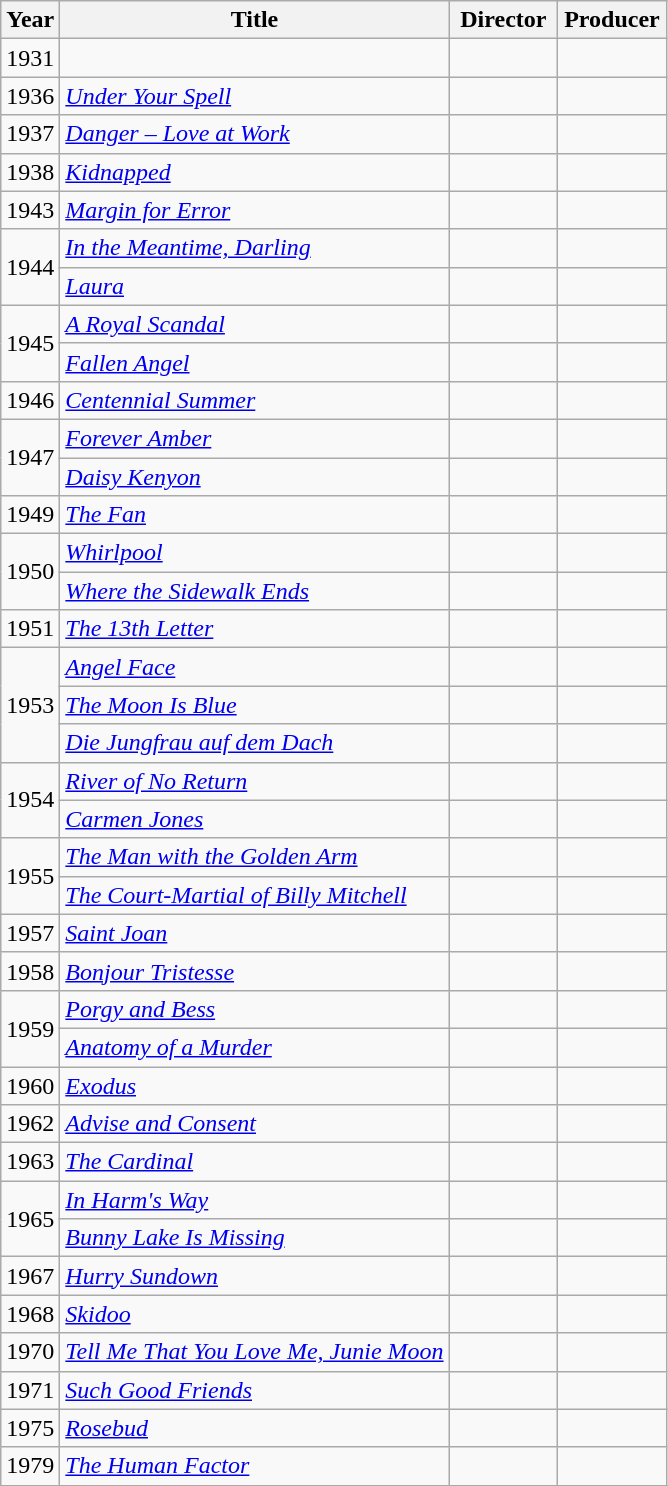<table class="wikitable">
<tr>
<th>Year</th>
<th>Title</th>
<th width=65>Director</th>
<th width=65>Producer</th>
</tr>
<tr>
<td>1931</td>
<td></td>
<td></td>
<td></td>
</tr>
<tr>
<td>1936</td>
<td><em><a href='#'>Under Your Spell</a></em></td>
<td></td>
<td></td>
</tr>
<tr>
<td>1937</td>
<td><em><a href='#'>Danger – Love at Work</a></em></td>
<td></td>
<td></td>
</tr>
<tr>
<td>1938</td>
<td><em><a href='#'>Kidnapped</a></em></td>
<td></td>
<td></td>
</tr>
<tr>
<td>1943</td>
<td><em><a href='#'>Margin for Error</a></em></td>
<td></td>
<td></td>
</tr>
<tr>
<td rowspan=2>1944</td>
<td><em><a href='#'>In the Meantime, Darling</a></em></td>
<td></td>
<td></td>
</tr>
<tr>
<td><em><a href='#'>Laura</a></em></td>
<td></td>
<td></td>
</tr>
<tr>
<td rowspan=2>1945</td>
<td><em><a href='#'>A Royal Scandal</a></em></td>
<td></td>
<td></td>
</tr>
<tr>
<td><em><a href='#'>Fallen Angel</a></em></td>
<td></td>
<td></td>
</tr>
<tr>
<td>1946</td>
<td><em><a href='#'>Centennial Summer</a></em></td>
<td></td>
<td></td>
</tr>
<tr>
<td rowspan=2>1947</td>
<td><em><a href='#'>Forever Amber</a></em></td>
<td></td>
<td></td>
</tr>
<tr>
<td><em><a href='#'>Daisy Kenyon</a></em></td>
<td></td>
<td></td>
</tr>
<tr>
<td>1949</td>
<td><em><a href='#'>The Fan</a></em></td>
<td></td>
<td></td>
</tr>
<tr>
<td rowspan=2>1950</td>
<td><em><a href='#'>Whirlpool</a></em></td>
<td></td>
<td></td>
</tr>
<tr>
<td><em><a href='#'>Where the Sidewalk Ends</a></em></td>
<td></td>
<td></td>
</tr>
<tr>
<td>1951</td>
<td><em><a href='#'>The 13th Letter</a></em></td>
<td></td>
<td></td>
</tr>
<tr>
<td rowspan=3>1953</td>
<td><em><a href='#'>Angel Face</a></em></td>
<td></td>
<td></td>
</tr>
<tr>
<td><em><a href='#'>The Moon Is Blue</a></em></td>
<td></td>
<td></td>
</tr>
<tr>
<td><em><a href='#'>Die Jungfrau auf dem Dach</a></em></td>
<td></td>
<td></td>
</tr>
<tr>
<td rowspan=2>1954</td>
<td><em><a href='#'>River of No Return</a></em></td>
<td></td>
<td></td>
</tr>
<tr>
<td><em><a href='#'>Carmen Jones</a></em></td>
<td></td>
<td></td>
</tr>
<tr>
<td rowspan=2>1955</td>
<td><em><a href='#'>The Man with the Golden Arm</a></em></td>
<td></td>
<td></td>
</tr>
<tr>
<td><em><a href='#'>The Court-Martial of Billy Mitchell</a></em></td>
<td></td>
<td></td>
</tr>
<tr>
<td>1957</td>
<td><em><a href='#'>Saint Joan</a></em></td>
<td></td>
<td></td>
</tr>
<tr>
<td>1958</td>
<td><em><a href='#'>Bonjour Tristesse</a></em></td>
<td></td>
<td></td>
</tr>
<tr>
<td rowspan=2>1959</td>
<td><em><a href='#'>Porgy and Bess</a></em></td>
<td></td>
<td></td>
</tr>
<tr>
<td><em><a href='#'>Anatomy of a Murder</a></em></td>
<td></td>
<td></td>
</tr>
<tr>
<td>1960</td>
<td><em><a href='#'>Exodus</a></em></td>
<td></td>
<td></td>
</tr>
<tr>
<td>1962</td>
<td><em><a href='#'>Advise and Consent</a></em></td>
<td></td>
<td></td>
</tr>
<tr>
<td>1963</td>
<td><em><a href='#'>The Cardinal</a></em></td>
<td></td>
<td></td>
</tr>
<tr>
<td rowspan=2>1965</td>
<td><em><a href='#'>In Harm's Way</a></em></td>
<td></td>
<td></td>
</tr>
<tr>
<td><em><a href='#'>Bunny Lake Is Missing</a></em></td>
<td></td>
<td></td>
</tr>
<tr>
<td>1967</td>
<td><em><a href='#'>Hurry Sundown</a></em></td>
<td></td>
<td></td>
</tr>
<tr>
<td>1968</td>
<td><em><a href='#'>Skidoo</a></em></td>
<td></td>
<td></td>
</tr>
<tr>
<td>1970</td>
<td><em><a href='#'>Tell Me That You Love Me, Junie Moon</a></em></td>
<td></td>
<td></td>
</tr>
<tr>
<td>1971</td>
<td><em><a href='#'>Such Good Friends</a></em></td>
<td></td>
<td></td>
</tr>
<tr>
<td>1975</td>
<td><em><a href='#'>Rosebud</a></em></td>
<td></td>
<td></td>
</tr>
<tr>
<td>1979</td>
<td><em><a href='#'>The Human Factor</a></em></td>
<td></td>
<td></td>
</tr>
<tr>
</tr>
</table>
